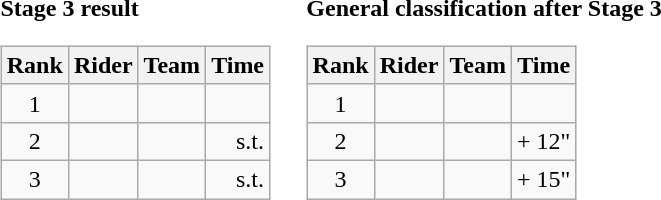<table>
<tr>
<td><strong>Stage 3 result</strong><br><table class="wikitable">
<tr>
<th scope="col">Rank</th>
<th scope="col">Rider</th>
<th scope="col">Team</th>
<th scope="col">Time</th>
</tr>
<tr>
<td style="text-align:center;">1</td>
<td></td>
<td></td>
<td style="text-align:right;"></td>
</tr>
<tr>
<td style="text-align:center;">2</td>
<td></td>
<td></td>
<td style="text-align:right;">s.t.</td>
</tr>
<tr>
<td style="text-align:center;">3</td>
<td></td>
<td></td>
<td style="text-align:right;">s.t.</td>
</tr>
</table>
</td>
<td></td>
<td><strong>General classification after Stage 3</strong><br><table class="wikitable">
<tr>
<th scope="col">Rank</th>
<th scope="col">Rider</th>
<th scope="col">Team</th>
<th scope="col">Time</th>
</tr>
<tr>
<td style="text-align:center;">1</td>
<td></td>
<td></td>
<td style="text-align:right;"></td>
</tr>
<tr>
<td style="text-align:center;">2</td>
<td></td>
<td></td>
<td style="text-align:right;">+ 12"</td>
</tr>
<tr>
<td style="text-align:center;">3</td>
<td></td>
<td></td>
<td style="text-align:right;">+ 15"</td>
</tr>
</table>
</td>
</tr>
</table>
